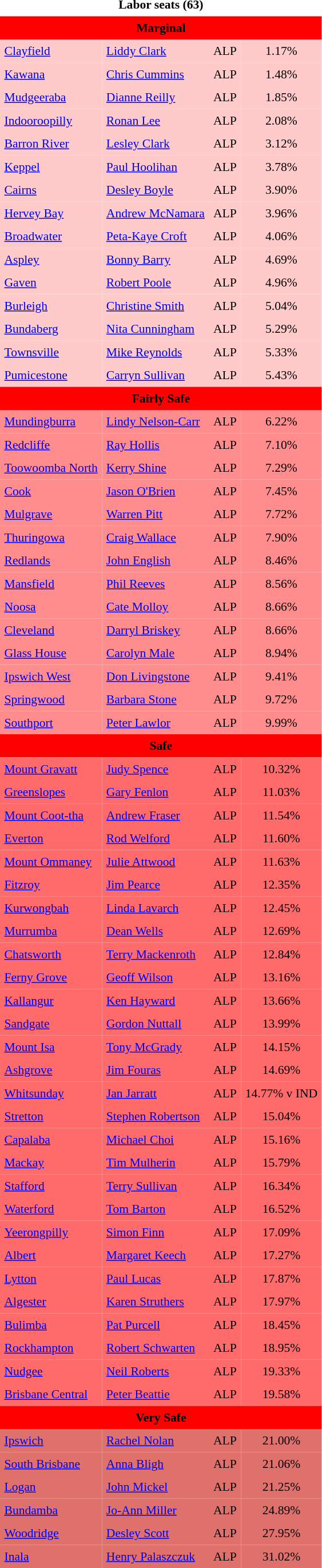<table class="toccolours" cellpadding="5" cellspacing="0" style="float:left; margin-right:.5em; margin-top:.4em; font-size:90%;">
<tr>
<td COLSPAN=4 align="center"><strong>Labor seats (63)</strong></td>
</tr>
<tr>
<td COLSPAN=4 align="center" bgcolor="red"><span><strong>Marginal</strong></span></td>
</tr>
<tr>
<td align="left" bgcolor="FFCACA"><a href='#'>Clayfield</a></td>
<td align="left" bgcolor="FFCACA"><a href='#'>Liddy Clark</a></td>
<td align="left" bgcolor="FFCACA">ALP</td>
<td align="center" bgcolor="FFCACA">1.17%</td>
</tr>
<tr>
<td align="left" bgcolor="FFCACA"><a href='#'>Kawana</a></td>
<td align="left" bgcolor="FFCACA"><a href='#'>Chris Cummins</a></td>
<td align="left" bgcolor="FFCACA">ALP</td>
<td align="center" bgcolor="FFCACA">1.48%</td>
</tr>
<tr>
<td align="left" bgcolor="FFCACA"><a href='#'>Mudgeeraba</a></td>
<td align="left" bgcolor="FFCACA"><a href='#'>Dianne Reilly</a></td>
<td align="left" bgcolor="FFCACA">ALP</td>
<td align="center" bgcolor="FFCACA">1.85%</td>
</tr>
<tr>
<td align="left" bgcolor="FFCACA"><a href='#'>Indooroopilly</a></td>
<td align="left" bgcolor="FFCACA"><a href='#'>Ronan Lee</a></td>
<td align="left" bgcolor="FFCACA">ALP</td>
<td align="center" bgcolor="FFCACA">2.08%</td>
</tr>
<tr>
<td align="left" bgcolor="FFCACA"><a href='#'>Barron River</a></td>
<td align="left" bgcolor="FFCACA"><a href='#'>Lesley Clark</a></td>
<td align="left" bgcolor="FFCACA">ALP</td>
<td align="center" bgcolor="FFCACA">3.12%</td>
</tr>
<tr>
<td align="left" bgcolor="FFCACA"><a href='#'>Keppel</a></td>
<td align="left" bgcolor="FFCACA"><a href='#'>Paul Hoolihan</a></td>
<td align="left" bgcolor="FFCACA">ALP</td>
<td align="center" bgcolor="FFCACA">3.78%</td>
</tr>
<tr>
<td align="left" bgcolor="FFCACA"><a href='#'>Cairns</a></td>
<td align="left" bgcolor="FFCACA"><a href='#'>Desley Boyle</a></td>
<td align="left" bgcolor="FFCACA">ALP</td>
<td align="center" bgcolor="FFCACA">3.90%</td>
</tr>
<tr>
<td align="left" bgcolor="FFCACA"><a href='#'>Hervey Bay</a></td>
<td align="left" bgcolor="FFCACA"><a href='#'>Andrew McNamara</a></td>
<td align="left" bgcolor="FFCACA">ALP</td>
<td align="center" bgcolor="FFCACA">3.96%</td>
</tr>
<tr>
<td align="left" bgcolor="FFCACA"><a href='#'>Broadwater</a></td>
<td align="left" bgcolor="FFCACA"><a href='#'>Peta-Kaye Croft</a></td>
<td align="left" bgcolor="FFCACA">ALP</td>
<td align="center" bgcolor="FFCACA">4.06%</td>
</tr>
<tr>
<td align="left" bgcolor="FFCACA"><a href='#'>Aspley</a></td>
<td align="left" bgcolor="FFCACA"><a href='#'>Bonny Barry</a></td>
<td align="left" bgcolor="FFCACA">ALP</td>
<td align="center" bgcolor="FFCACA">4.69%</td>
</tr>
<tr>
<td align="left" bgcolor="FFCACA"><a href='#'>Gaven</a></td>
<td align="left" bgcolor="FFCACA"><a href='#'>Robert Poole</a></td>
<td align="left" bgcolor="FFCACA">ALP</td>
<td align="center" bgcolor="FFCACA">4.96%</td>
</tr>
<tr>
<td align="left" bgcolor="FFCACA"><a href='#'>Burleigh</a></td>
<td align="left" bgcolor="FFCACA"><a href='#'>Christine Smith</a></td>
<td align="left" bgcolor="FFCACA">ALP</td>
<td align="center" bgcolor="FFCACA">5.04%</td>
</tr>
<tr>
<td align="left" bgcolor="FFCACA"><a href='#'>Bundaberg</a></td>
<td align="left" bgcolor="FFCACA"><a href='#'>Nita Cunningham</a></td>
<td align="left" bgcolor="FFCACA">ALP</td>
<td align="center" bgcolor="FFCACA">5.29%</td>
</tr>
<tr>
<td align="left" bgcolor="FFCACA"><a href='#'>Townsville</a></td>
<td align="left" bgcolor="FFCACA"><a href='#'>Mike Reynolds</a></td>
<td align="left" bgcolor="FFCACA">ALP</td>
<td align="center" bgcolor="FFCACA">5.33%</td>
</tr>
<tr>
<td align="left" bgcolor="FFCACA"><a href='#'>Pumicestone</a></td>
<td align="left" bgcolor="FFCACA"><a href='#'>Carryn Sullivan</a></td>
<td align="left" bgcolor="FFCACA">ALP</td>
<td align="center" bgcolor="FFCACA">5.43%</td>
</tr>
<tr>
<td COLSPAN=4 align="center" bgcolor="red"><span><strong>Fairly Safe</strong></span></td>
</tr>
<tr>
<td align="left" bgcolor="FF8D8D"><a href='#'>Mundingburra</a></td>
<td align="left" bgcolor="FF8D8D"><a href='#'>Lindy Nelson-Carr</a></td>
<td align="left" bgcolor="FF8D8D">ALP</td>
<td align="center" bgcolor="FF8D8D">6.22%</td>
</tr>
<tr>
<td align="left" bgcolor="FF8D8D"><a href='#'>Redcliffe</a></td>
<td align="left" bgcolor="FF8D8D"><a href='#'>Ray Hollis</a></td>
<td align="left" bgcolor="FF8D8D">ALP</td>
<td align="center" bgcolor="FF8D8D">7.10%</td>
</tr>
<tr>
<td align="left" bgcolor="FF8D8D"><a href='#'>Toowoomba North</a></td>
<td align="left" bgcolor="FF8D8D"><a href='#'>Kerry Shine</a></td>
<td align="left" bgcolor="FF8D8D">ALP</td>
<td align="center" bgcolor="FF8D8D">7.29%</td>
</tr>
<tr>
<td align="left" bgcolor="FF8D8D"><a href='#'>Cook</a></td>
<td align="left" bgcolor="FF8D8D"><a href='#'>Jason O'Brien</a></td>
<td align="left" bgcolor="FF8D8D">ALP</td>
<td align="center" bgcolor="FF8D8D">7.45%</td>
</tr>
<tr>
<td align="left" bgcolor="FF8D8D"><a href='#'>Mulgrave</a></td>
<td align="left" bgcolor="FF8D8D"><a href='#'>Warren Pitt</a></td>
<td align="left" bgcolor="FF8D8D">ALP</td>
<td align="center" bgcolor="FF8D8D">7.72%</td>
</tr>
<tr>
<td align="left" bgcolor="FF8D8D"><a href='#'>Thuringowa</a></td>
<td align="left" bgcolor="FF8D8D"><a href='#'>Craig Wallace</a></td>
<td align="left" bgcolor="FF8D8D">ALP</td>
<td align="center" bgcolor="FF8D8D">7.90%</td>
</tr>
<tr>
<td align="left" bgcolor="FF8D8D"><a href='#'>Redlands</a></td>
<td align="left" bgcolor="FF8D8D"><a href='#'>John English</a></td>
<td align="left" bgcolor="FF8D8D">ALP</td>
<td align="center" bgcolor="FF8D8D">8.46%</td>
</tr>
<tr>
<td align="left" bgcolor="FF8D8D"><a href='#'>Mansfield</a></td>
<td align="left" bgcolor="FF8D8D"><a href='#'>Phil Reeves</a></td>
<td align="left" bgcolor="FF8D8D">ALP</td>
<td align="center" bgcolor="FF8D8D">8.56%</td>
</tr>
<tr>
<td align="left" bgcolor="FF8D8D"><a href='#'>Noosa</a></td>
<td align="left" bgcolor="FF8D8D"><a href='#'>Cate Molloy</a></td>
<td align="left" bgcolor="FF8D8D">ALP</td>
<td align="center" bgcolor="FF8D8D">8.66%</td>
</tr>
<tr>
<td align="left" bgcolor="FF8D8D"><a href='#'>Cleveland</a></td>
<td align="left" bgcolor="FF8D8D"><a href='#'>Darryl Briskey</a></td>
<td align="left" bgcolor="FF8D8D">ALP</td>
<td align="center" bgcolor="FF8D8D">8.66%</td>
</tr>
<tr>
<td align="left" bgcolor="FF8D8D"><a href='#'>Glass House</a></td>
<td align="left" bgcolor="FF8D8D"><a href='#'>Carolyn Male</a></td>
<td align="left" bgcolor="FF8D8D">ALP</td>
<td align="center" bgcolor="FF8D8D">8.94%</td>
</tr>
<tr>
<td align="left" bgcolor="FF8D8D"><a href='#'>Ipswich West</a></td>
<td align="left" bgcolor="FF8D8D"><a href='#'>Don Livingstone</a></td>
<td align="left" bgcolor="FF8D8D">ALP</td>
<td align="center" bgcolor="FF8D8D">9.41%</td>
</tr>
<tr>
<td align="left" bgcolor="FF8D8D"><a href='#'>Springwood</a></td>
<td align="left" bgcolor="FF8D8D"><a href='#'>Barbara Stone</a></td>
<td align="left" bgcolor="FF8D8D">ALP</td>
<td align="center" bgcolor="FF8D8D">9.72%</td>
</tr>
<tr>
<td align="left" bgcolor="FF8D8D"><a href='#'>Southport</a></td>
<td align="left" bgcolor="FF8D8D"><a href='#'>Peter Lawlor</a></td>
<td align="left" bgcolor="FF8D8D">ALP</td>
<td align="center" bgcolor="FF8D8D">9.99%</td>
</tr>
<tr>
<td COLSPAN=4 align="center" bgcolor="red"><span><strong>Safe</strong></span></td>
</tr>
<tr>
<td align="left" bgcolor="FF6B6B"><a href='#'>Mount Gravatt</a></td>
<td align="left" bgcolor="FF6B6B"><a href='#'>Judy Spence</a></td>
<td align="left" bgcolor="FF6B6B">ALP</td>
<td align="center" bgcolor="FF6B6B">10.32%</td>
</tr>
<tr>
<td align="left" bgcolor="FF6B6B"><a href='#'>Greenslopes</a></td>
<td align="left" bgcolor="FF6B6B"><a href='#'>Gary Fenlon</a></td>
<td align="left" bgcolor="FF6B6B">ALP</td>
<td align="center" bgcolor="FF6B6B">11.03%</td>
</tr>
<tr>
<td align="left" bgcolor="FF6B6B"><a href='#'>Mount Coot-tha</a></td>
<td align="left" bgcolor="FF6B6B"><a href='#'>Andrew Fraser</a></td>
<td align="left" bgcolor="FF6B6B">ALP</td>
<td align="center" bgcolor="FF6B6B">11.54%</td>
</tr>
<tr>
<td align="left" bgcolor="FF6B6B"><a href='#'>Everton</a></td>
<td align="left" bgcolor="FF6B6B"><a href='#'>Rod Welford</a></td>
<td align="left" bgcolor="FF6B6B">ALP</td>
<td align="center" bgcolor="FF6B6B">11.60%</td>
</tr>
<tr>
<td align="left" bgcolor="FF6B6B"><a href='#'>Mount Ommaney</a></td>
<td align="left" bgcolor="FF6B6B"><a href='#'>Julie Attwood</a></td>
<td align="left" bgcolor="FF6B6B">ALP</td>
<td align="center" bgcolor="FF6B6B">11.63%</td>
</tr>
<tr>
<td align="left" bgcolor="FF6B6B"><a href='#'>Fitzroy</a></td>
<td align="left" bgcolor="FF6B6B"><a href='#'>Jim Pearce</a></td>
<td align="left" bgcolor="FF6B6B">ALP</td>
<td align="center" bgcolor="FF6B6B">12.35%</td>
</tr>
<tr>
<td align="left" bgcolor="FF6B6B"><a href='#'>Kurwongbah</a></td>
<td align="left" bgcolor="FF6B6B"><a href='#'>Linda Lavarch</a></td>
<td align="left" bgcolor="FF6B6B">ALP</td>
<td align="center" bgcolor="FF6B6B">12.45%</td>
</tr>
<tr>
<td align="left" bgcolor="FF6B6B"><a href='#'>Murrumba</a></td>
<td align="left" bgcolor="FF6B6B"><a href='#'>Dean Wells</a></td>
<td align="left" bgcolor="FF6B6B">ALP</td>
<td align="center" bgcolor="FF6B6B">12.69%</td>
</tr>
<tr>
<td align="left" bgcolor="FF6B6B"><a href='#'>Chatsworth</a></td>
<td align="left" bgcolor="FF6B6B"><a href='#'>Terry Mackenroth</a></td>
<td align="left" bgcolor="FF6B6B">ALP</td>
<td align="center" bgcolor="FF6B6B">12.84%</td>
</tr>
<tr>
<td align="left" bgcolor="FF6B6B"><a href='#'>Ferny Grove</a></td>
<td align="left" bgcolor="FF6B6B"><a href='#'>Geoff Wilson</a></td>
<td align="left" bgcolor="FF6B6B">ALP</td>
<td align="center" bgcolor="FF6B6B">13.16%</td>
</tr>
<tr>
<td align="left" bgcolor="FF6B6B"><a href='#'>Kallangur</a></td>
<td align="left" bgcolor="FF6B6B"><a href='#'>Ken Hayward</a></td>
<td align="left" bgcolor="FF6B6B">ALP</td>
<td align="center" bgcolor="FF6B6B">13.66%</td>
</tr>
<tr>
<td align="left" bgcolor="FF6B6B"><a href='#'>Sandgate</a></td>
<td align="left" bgcolor="FF6B6B"><a href='#'>Gordon Nuttall</a></td>
<td align="left" bgcolor="FF6B6B">ALP</td>
<td align="center" bgcolor="FF6B6B">13.99%</td>
</tr>
<tr>
<td align="left" bgcolor="FF6B6B"><a href='#'>Mount Isa</a></td>
<td align="left" bgcolor="FF6B6B"><a href='#'>Tony McGrady</a></td>
<td align="left" bgcolor="FF6B6B">ALP</td>
<td align="center" bgcolor="FF6B6B">14.15%</td>
</tr>
<tr>
<td align="left" bgcolor="FF6B6B"><a href='#'>Ashgrove</a></td>
<td align="left" bgcolor="FF6B6B"><a href='#'>Jim Fouras</a></td>
<td align="left" bgcolor="FF6B6B">ALP</td>
<td align="center" bgcolor="FF6B6B">14.69%</td>
</tr>
<tr>
<td align="left" bgcolor="FF6B6B"><a href='#'>Whitsunday</a></td>
<td align="left" bgcolor="FF6B6B"><a href='#'>Jan Jarratt</a></td>
<td align="left" bgcolor="FF6B6B">ALP</td>
<td align="center" bgcolor="FF6B6B">14.77% v IND</td>
</tr>
<tr>
<td align="left" bgcolor="FF6B6B"><a href='#'>Stretton</a></td>
<td align="left" bgcolor="FF6B6B"><a href='#'>Stephen Robertson</a></td>
<td align="left" bgcolor="FF6B6B">ALP</td>
<td align="center" bgcolor="FF6B6B">15.04%</td>
</tr>
<tr>
<td align="left" bgcolor="FF6B6B"><a href='#'>Capalaba</a></td>
<td align="left" bgcolor="FF6B6B"><a href='#'>Michael Choi</a></td>
<td align="left" bgcolor="FF6B6B">ALP</td>
<td align="center" bgcolor="FF6B6B">15.16%</td>
</tr>
<tr>
<td align="left" bgcolor="FF6B6B"><a href='#'>Mackay</a></td>
<td align="left" bgcolor="FF6B6B"><a href='#'>Tim Mulherin</a></td>
<td align="left" bgcolor="FF6B6B">ALP</td>
<td align="center" bgcolor="FF6B6B">15.79%</td>
</tr>
<tr>
<td align="left" bgcolor="FF6B6B"><a href='#'>Stafford</a></td>
<td align="left" bgcolor="FF6B6B"><a href='#'>Terry Sullivan</a></td>
<td align="left" bgcolor="FF6B6B">ALP</td>
<td align="center" bgcolor="FF6B6B">16.34%</td>
</tr>
<tr>
<td align="left" bgcolor="FF6B6B"><a href='#'>Waterford</a></td>
<td align="left" bgcolor="FF6B6B"><a href='#'>Tom Barton</a></td>
<td align="left" bgcolor="FF6B6B">ALP</td>
<td align="center" bgcolor="FF6B6B">16.52%</td>
</tr>
<tr>
<td align="left" bgcolor="FF6B6B"><a href='#'>Yeerongpilly</a></td>
<td align="left" bgcolor="FF6B6B"><a href='#'>Simon Finn</a></td>
<td align="left" bgcolor="FF6B6B">ALP</td>
<td align="center" bgcolor="FF6B6B">17.09%</td>
</tr>
<tr>
<td align="left" bgcolor="FF6B6B"><a href='#'>Albert</a></td>
<td align="left" bgcolor="FF6B6B"><a href='#'>Margaret Keech</a></td>
<td align="left" bgcolor="FF6B6B">ALP</td>
<td align="center" bgcolor="FF6B6B">17.27%</td>
</tr>
<tr>
<td align="left" bgcolor="FF6B6B"><a href='#'>Lytton</a></td>
<td align="left" bgcolor="FF6B6B"><a href='#'>Paul Lucas</a></td>
<td align="left" bgcolor="FF6B6B">ALP</td>
<td align="center" bgcolor="FF6B6B">17.87%</td>
</tr>
<tr>
<td align="left" bgcolor="FF6B6B"><a href='#'>Algester</a></td>
<td align="left" bgcolor="FF6B6B"><a href='#'>Karen Struthers</a></td>
<td align="left" bgcolor="FF6B6B">ALP</td>
<td align="center" bgcolor="FF6B6B">17.97%</td>
</tr>
<tr>
<td align="left" bgcolor="FF6B6B"><a href='#'>Bulimba</a></td>
<td align="left" bgcolor="FF6B6B"><a href='#'>Pat Purcell</a></td>
<td align="left" bgcolor="FF6B6B">ALP</td>
<td align="center" bgcolor="FF6B6B">18.45%</td>
</tr>
<tr>
<td align="left" bgcolor="FF6B6B"><a href='#'>Rockhampton</a></td>
<td align="left" bgcolor="FF6B6B"><a href='#'>Robert Schwarten</a></td>
<td align="left" bgcolor="FF6B6B">ALP</td>
<td align="center" bgcolor="FF6B6B">18.95%</td>
</tr>
<tr>
<td align="left" bgcolor="FF6B6B"><a href='#'>Nudgee</a></td>
<td align="left" bgcolor="FF6B6B"><a href='#'>Neil Roberts</a></td>
<td align="left" bgcolor="FF6B6B">ALP</td>
<td align="center" bgcolor="FF6B6B">19.33%</td>
</tr>
<tr>
<td align="left" bgcolor="FF6B6B"><a href='#'>Brisbane Central</a></td>
<td align="left" bgcolor="FF6B6B"><a href='#'>Peter Beattie</a></td>
<td align="left" bgcolor="FF6B6B">ALP</td>
<td align="center" bgcolor="FF6B6B">19.58%</td>
</tr>
<tr>
<td COLSPAN=4 align="center" bgcolor="red"><span><strong>Very Safe</strong></span></td>
</tr>
<tr>
<td align="left" bgcolor="DF716D"><a href='#'>Ipswich</a></td>
<td align="left" bgcolor="DF716D"><a href='#'>Rachel Nolan</a></td>
<td align="left" bgcolor="DF716D">ALP</td>
<td align="center" bgcolor="DF716D">21.00%</td>
</tr>
<tr>
<td align="left" bgcolor="DF716D"><a href='#'>South Brisbane</a></td>
<td align="left" bgcolor="DF716D"><a href='#'>Anna Bligh</a></td>
<td align="left" bgcolor="DF716D">ALP</td>
<td align="center" bgcolor="DF716D">21.06%</td>
</tr>
<tr>
<td align="left" bgcolor="DF716D"><a href='#'>Logan</a></td>
<td align="left" bgcolor="DF716D"><a href='#'>John Mickel</a></td>
<td align="left" bgcolor="DF716D">ALP</td>
<td align="center" bgcolor="DF716D">21.25%</td>
</tr>
<tr>
<td align="left" bgcolor="DF716D"><a href='#'>Bundamba</a></td>
<td align="left" bgcolor="DF716D"><a href='#'>Jo-Ann Miller</a></td>
<td align="left" bgcolor="DF716D">ALP</td>
<td align="center" bgcolor="DF716D">24.89%</td>
</tr>
<tr>
<td align="left" bgcolor="DF716D"><a href='#'>Woodridge</a></td>
<td align="left" bgcolor="DF716D"><a href='#'>Desley Scott</a></td>
<td align="left" bgcolor="DF716D">ALP</td>
<td align="center" bgcolor="DF716D">27.95%</td>
</tr>
<tr>
<td align="left" bgcolor="DF716D"><a href='#'>Inala</a></td>
<td align="left" bgcolor="DF716D"><a href='#'>Henry Palaszczuk</a></td>
<td align="left" bgcolor="DF716D">ALP</td>
<td align="center" bgcolor="DF716D">31.02%</td>
</tr>
<tr>
</tr>
</table>
